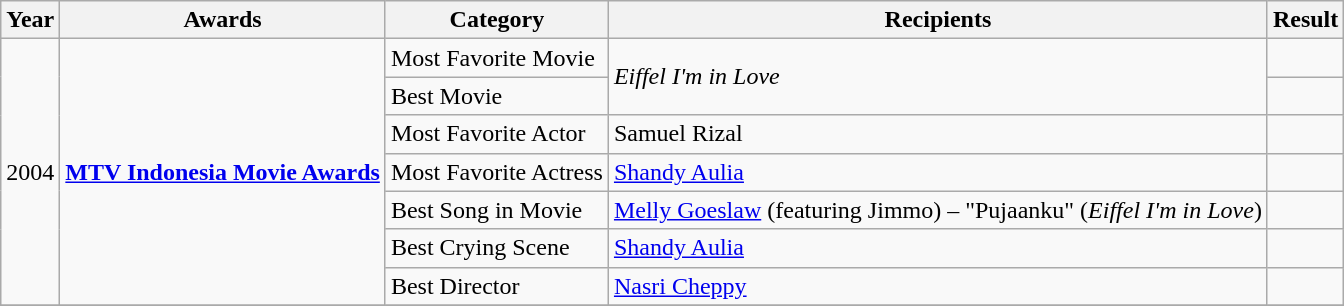<table class="wikitable">
<tr>
<th>Year</th>
<th>Awards</th>
<th>Category</th>
<th>Recipients</th>
<th>Result</th>
</tr>
<tr>
<td rowspan= "7">2004</td>
<td rowspan= "7"><strong><a href='#'>MTV Indonesia Movie Awards</a></strong></td>
<td>Most Favorite Movie</td>
<td rowspan= "2"><em>Eiffel I'm in Love</em></td>
<td></td>
</tr>
<tr>
<td>Best Movie</td>
<td></td>
</tr>
<tr>
<td>Most Favorite Actor</td>
<td>Samuel Rizal</td>
<td></td>
</tr>
<tr>
<td>Most Favorite Actress</td>
<td><a href='#'>Shandy Aulia</a></td>
<td></td>
</tr>
<tr>
<td>Best Song in Movie</td>
<td><a href='#'>Melly Goeslaw</a> (featuring Jimmo) – "Pujaanku" (<em>Eiffel I'm in Love</em>)</td>
<td></td>
</tr>
<tr>
<td>Best Crying Scene</td>
<td><a href='#'>Shandy Aulia</a></td>
<td></td>
</tr>
<tr>
<td>Best Director</td>
<td><a href='#'>Nasri Cheppy</a></td>
<td></td>
</tr>
<tr>
</tr>
</table>
